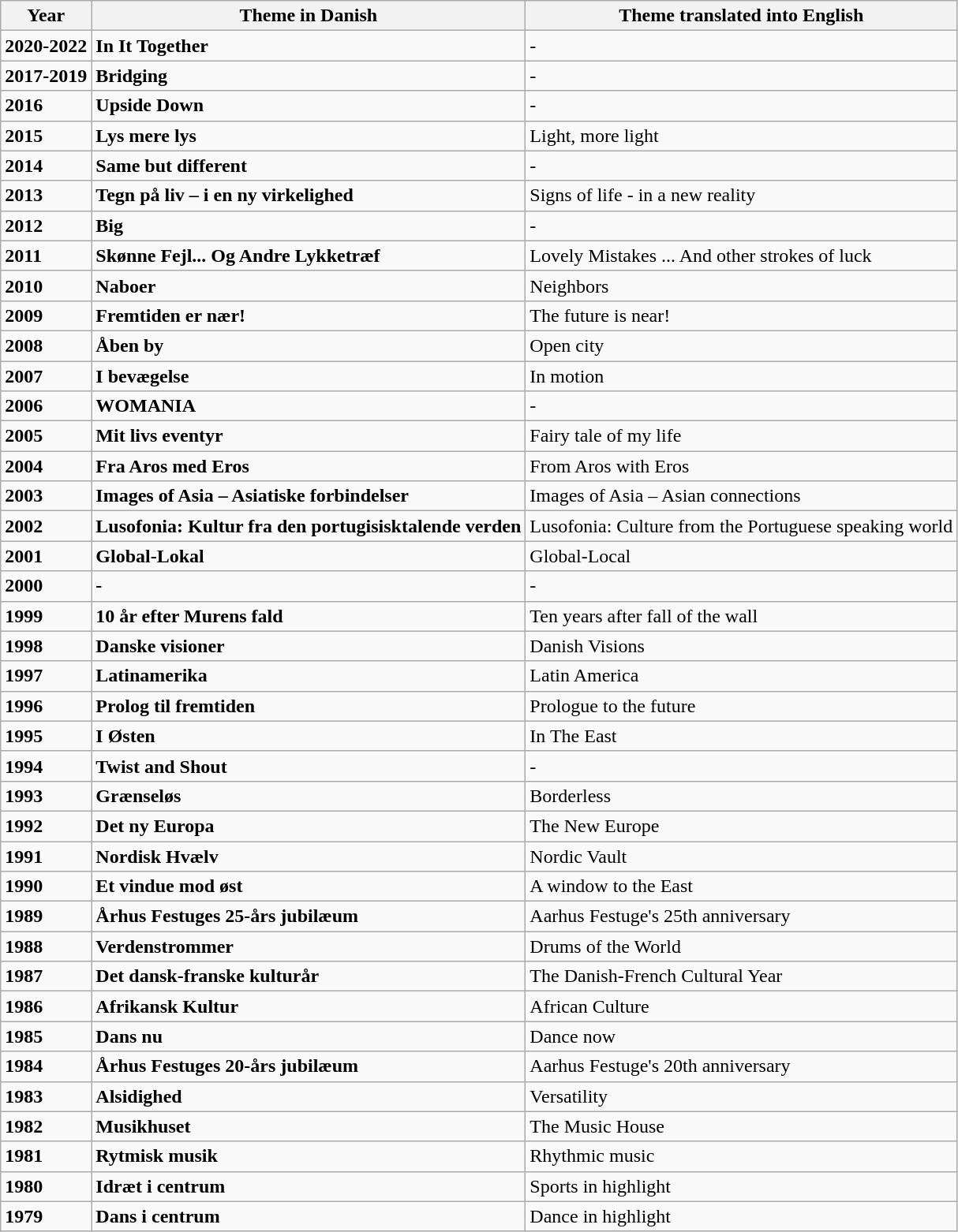<table class="wikitable">
<tr>
<th>Year</th>
<th>Theme in Danish</th>
<th>Theme translated into English</th>
</tr>
<tr>
<td><strong>2020-2022</strong></td>
<td><strong>In It Together</strong></td>
<td>-</td>
</tr>
<tr>
<td><strong>2017-2019</strong></td>
<td><strong>Bridging</strong></td>
<td>-</td>
</tr>
<tr>
<td><strong>2016</strong></td>
<td><strong>Upside Down</strong></td>
<td>-</td>
</tr>
<tr>
<td><strong>2015</strong></td>
<td><strong>Lys mere lys</strong></td>
<td>Light, more light</td>
</tr>
<tr>
<td><strong>2014</strong></td>
<td><strong>Same but different</strong></td>
<td>-</td>
</tr>
<tr>
<td><strong>2013</strong></td>
<td><strong>Tegn på liv – i en ny virkelighed</strong></td>
<td>Signs of life - in a new reality</td>
</tr>
<tr>
<td><strong>2012</strong></td>
<td><strong>Big</strong></td>
<td>-</td>
</tr>
<tr>
<td><strong>2011</strong></td>
<td><strong>Skønne Fejl... Og Andre Lykketræf</strong></td>
<td>Lovely Mistakes ... And other strokes of luck</td>
</tr>
<tr>
<td><strong>2010</strong></td>
<td><strong>Naboer</strong></td>
<td>Neighbors</td>
</tr>
<tr>
<td><strong>2009</strong></td>
<td><strong>Fremtiden er nær!</strong></td>
<td>The future is near!</td>
</tr>
<tr>
<td><strong>2008</strong></td>
<td><strong>Åben by</strong></td>
<td>Open city</td>
</tr>
<tr>
<td><strong>2007</strong></td>
<td><strong>I bevægelse</strong></td>
<td>In motion</td>
</tr>
<tr>
<td><strong>2006</strong></td>
<td><strong>WOMANIA</strong></td>
<td>-</td>
</tr>
<tr>
<td><strong>2005</strong></td>
<td><strong>Mit livs eventyr</strong></td>
<td>Fairy tale of my life</td>
</tr>
<tr>
<td><strong>2004</strong></td>
<td><strong>Fra Aros med Eros</strong></td>
<td>From Aros with Eros</td>
</tr>
<tr>
<td><strong>2003</strong></td>
<td><strong>Images of Asia – Asiatiske forbindelser</strong></td>
<td>Images of Asia – Asian connections</td>
</tr>
<tr>
<td><strong>2002</strong></td>
<td><strong>Lusofonia: Kultur fra den portugisisktalende verden</strong></td>
<td>Lusofonia: Culture from the Portuguese speaking world</td>
</tr>
<tr>
<td><strong>2001</strong></td>
<td><strong>Global-Lokal</strong></td>
<td>Global-Local</td>
</tr>
<tr>
<td><strong>2000</strong></td>
<td><strong>-</strong></td>
<td>-</td>
</tr>
<tr>
<td><strong>1999</strong></td>
<td><strong>10 år efter Murens fald</strong></td>
<td>Ten years after fall of the wall</td>
</tr>
<tr>
<td><strong>1998</strong></td>
<td><strong>Danske visioner</strong></td>
<td>Danish Visions</td>
</tr>
<tr>
<td><strong>1997</strong></td>
<td><strong>Latinamerika</strong></td>
<td>Latin America</td>
</tr>
<tr>
<td><strong>1996</strong></td>
<td><strong>Prolog til fremtiden</strong></td>
<td>Prologue to the future</td>
</tr>
<tr>
<td><strong>1995</strong></td>
<td><strong>I Østen</strong></td>
<td>In The East</td>
</tr>
<tr>
<td><strong>1994</strong></td>
<td><strong>Twist and Shout</strong></td>
<td>-</td>
</tr>
<tr>
<td><strong>1993</strong></td>
<td><strong>Grænseløs</strong></td>
<td>Borderless</td>
</tr>
<tr>
<td><strong>1992</strong></td>
<td><strong>Det ny Europa</strong></td>
<td>The New Europe</td>
</tr>
<tr>
<td><strong>1991</strong></td>
<td><strong>Nordisk Hvælv</strong></td>
<td>Nordic Vault</td>
</tr>
<tr>
<td><strong>1990</strong></td>
<td><strong>Et vindue mod øst</strong></td>
<td>A window to the East</td>
</tr>
<tr>
<td><strong>1989</strong></td>
<td><strong>Århus Festuges 25-års jubilæum</strong></td>
<td>Aarhus Festuge's 25th anniversary</td>
</tr>
<tr>
<td><strong>1988</strong></td>
<td><strong>Verdenstrommer</strong></td>
<td>Drums of the World</td>
</tr>
<tr>
<td><strong>1987</strong></td>
<td><strong>Det dansk-franske kulturår</strong></td>
<td>The Danish-French Cultural Year</td>
</tr>
<tr>
<td><strong>1986</strong></td>
<td><strong>Afrikansk Kultur</strong></td>
<td>African Culture</td>
</tr>
<tr>
<td><strong>1985</strong></td>
<td><strong>Dans nu</strong></td>
<td>Dance now</td>
</tr>
<tr>
<td><strong>1984</strong></td>
<td><strong>Århus Festuges 20-års jubilæum</strong></td>
<td>Aarhus Festuge's 20th anniversary</td>
</tr>
<tr>
<td><strong>1983</strong></td>
<td><strong>Alsidighed</strong></td>
<td>Versatility</td>
</tr>
<tr>
<td><strong>1982</strong></td>
<td><strong>Musikhuset</strong></td>
<td>The Music House</td>
</tr>
<tr>
<td><strong>1981</strong></td>
<td><strong>Rytmisk musik</strong></td>
<td>Rhythmic music</td>
</tr>
<tr>
<td><strong>1980</strong></td>
<td><strong>Idræt i centrum</strong></td>
<td>Sports in highlight</td>
</tr>
<tr>
<td><strong>1979</strong></td>
<td><strong>Dans i centrum</strong></td>
<td>Dance in highlight</td>
</tr>
</table>
